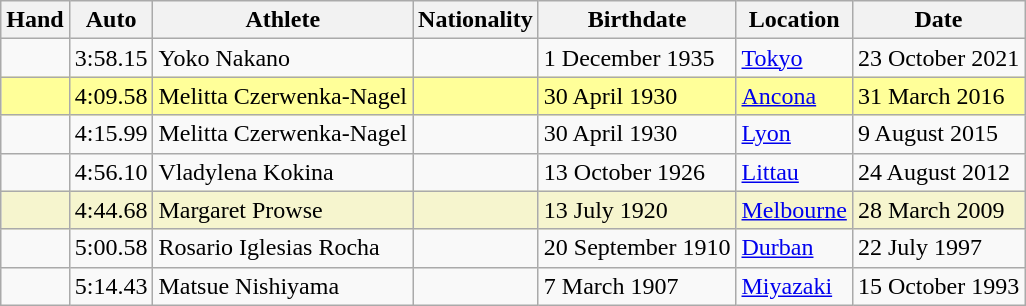<table class="wikitable">
<tr>
<th>Hand</th>
<th>Auto</th>
<th>Athlete</th>
<th>Nationality</th>
<th>Birthdate</th>
<th>Location</th>
<th>Date</th>
</tr>
<tr>
<td></td>
<td>3:58.15</td>
<td>Yoko Nakano</td>
<td></td>
<td>1 December 1935</td>
<td><a href='#'>Tokyo</a></td>
<td>23 October 2021</td>
</tr>
<tr style="background:#ff9;">
<td></td>
<td>4:09.58 </td>
<td>Melitta Czerwenka-Nagel</td>
<td></td>
<td>30 April 1930</td>
<td><a href='#'>Ancona</a></td>
<td>31 March 2016</td>
</tr>
<tr>
<td></td>
<td>4:15.99</td>
<td>Melitta Czerwenka-Nagel</td>
<td></td>
<td>30 April 1930</td>
<td><a href='#'>Lyon</a></td>
<td>9 August 2015</td>
</tr>
<tr>
<td></td>
<td>4:56.10</td>
<td>Vladylena Kokina</td>
<td></td>
<td>13 October 1926</td>
<td><a href='#'>Littau</a></td>
<td>24 August 2012</td>
</tr>
<tr bgcolor=#f6F5CE>
<td></td>
<td>4:44.68</td>
<td>Margaret Prowse</td>
<td></td>
<td>13 July 1920</td>
<td><a href='#'>Melbourne</a></td>
<td>28 March 2009</td>
</tr>
<tr>
<td></td>
<td>5:00.58</td>
<td>Rosario Iglesias Rocha</td>
<td></td>
<td>20 September 1910</td>
<td><a href='#'>Durban</a></td>
<td>22 July 1997</td>
</tr>
<tr>
<td></td>
<td>5:14.43</td>
<td>Matsue Nishiyama</td>
<td></td>
<td>7 March 1907</td>
<td><a href='#'>Miyazaki</a></td>
<td>15 October 1993</td>
</tr>
</table>
